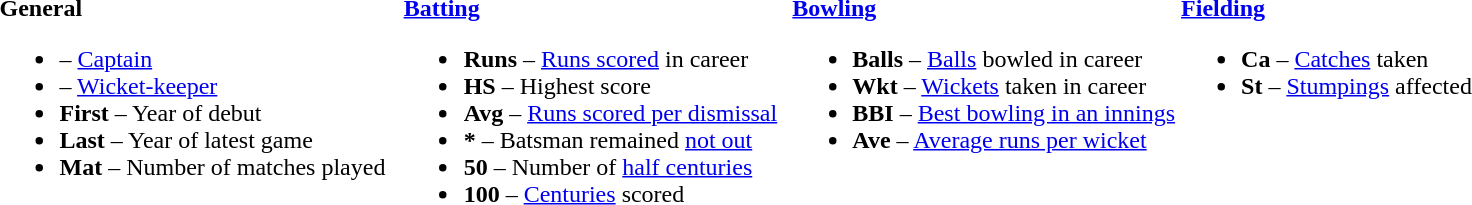<table>
<tr>
<td valign="top" style="width:26%"><br><strong>General</strong><ul><li> – <a href='#'>Captain</a></li><li> – <a href='#'>Wicket-keeper</a></li><li><strong>First</strong> – Year of debut</li><li><strong>Last</strong> – Year of latest game</li><li><strong>Mat</strong> – Number of matches played</li></ul></td>
<td valign="top" style="width:25%"><br><strong><a href='#'>Batting</a></strong><ul><li><strong>Runs</strong> – <a href='#'>Runs scored</a> in career</li><li><strong>HS</strong> – Highest score</li><li><strong>Avg</strong> – <a href='#'>Runs scored per dismissal</a></li><li><strong>*</strong> – Batsman remained <a href='#'>not out</a></li><li><strong>50</strong> – Number of <a href='#'>half centuries</a></li><li><strong>100</strong> – <a href='#'>Centuries</a> scored</li></ul></td>
<td valign="top" style="width:25%"><br><strong><a href='#'>Bowling</a></strong><ul><li><strong>Balls</strong> – <a href='#'>Balls</a> bowled in career</li><li><strong>Wkt</strong> – <a href='#'>Wickets</a> taken in career</li><li><strong>BBI</strong> – <a href='#'>Best bowling in an innings</a></li><li><strong>Ave</strong> – <a href='#'>Average runs per wicket</a></li></ul></td>
<td valign="top" style="width:24%"><br><strong><a href='#'>Fielding</a></strong><ul><li><strong>Ca</strong> – <a href='#'>Catches</a> taken</li><li><strong>St</strong> – <a href='#'>Stumpings</a> affected</li></ul></td>
</tr>
</table>
